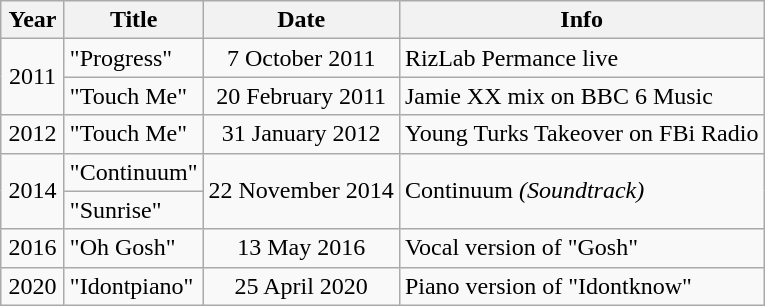<table class="wikitable">
<tr>
<th style="text-align:center; width:35px;">Year</th>
<th>Title</th>
<th>Date</th>
<th>Info</th>
</tr>
<tr>
<td style="text-align:center;"  rowspan="2">2011</td>
<td>"Progress"</td>
<td style="text-align:center;">7 October 2011</td>
<td>RizLab Permance live</td>
</tr>
<tr>
<td>"Touch Me" <em></td>
<td style="text-align:center;">20 February 2011</td>
<td>Jamie XX mix on BBC 6 Music</td>
</tr>
<tr>
<td style="text-align:center;">2012</td>
<td>"Touch Me" </td>
<td style="text-align:center;">31 January 2012</td>
<td>Young Turks Takeover on FBi Radio</td>
</tr>
<tr>
<td style="text-align:center;"  rowspan="2">2014</td>
<td>"Continuum" </td>
<td style="text-align:center;" rowspan="2">22 November 2014</td>
<td rowspan="2"></em>Continuum<em> (Soundtrack)</td>
</tr>
<tr>
<td>"Sunrise"</td>
</tr>
<tr>
<td style="text-align:center;">2016</td>
<td>"Oh Gosh" </td>
<td style="text-align:center;">13 May 2016</td>
<td>Vocal version of "Gosh"</td>
</tr>
<tr>
<td style="text-align:center;">2020</td>
<td>"Idontpiano"</td>
<td style="text-align:center;">25 April 2020</td>
<td>Piano version of "Idontknow"</td>
</tr>
</table>
